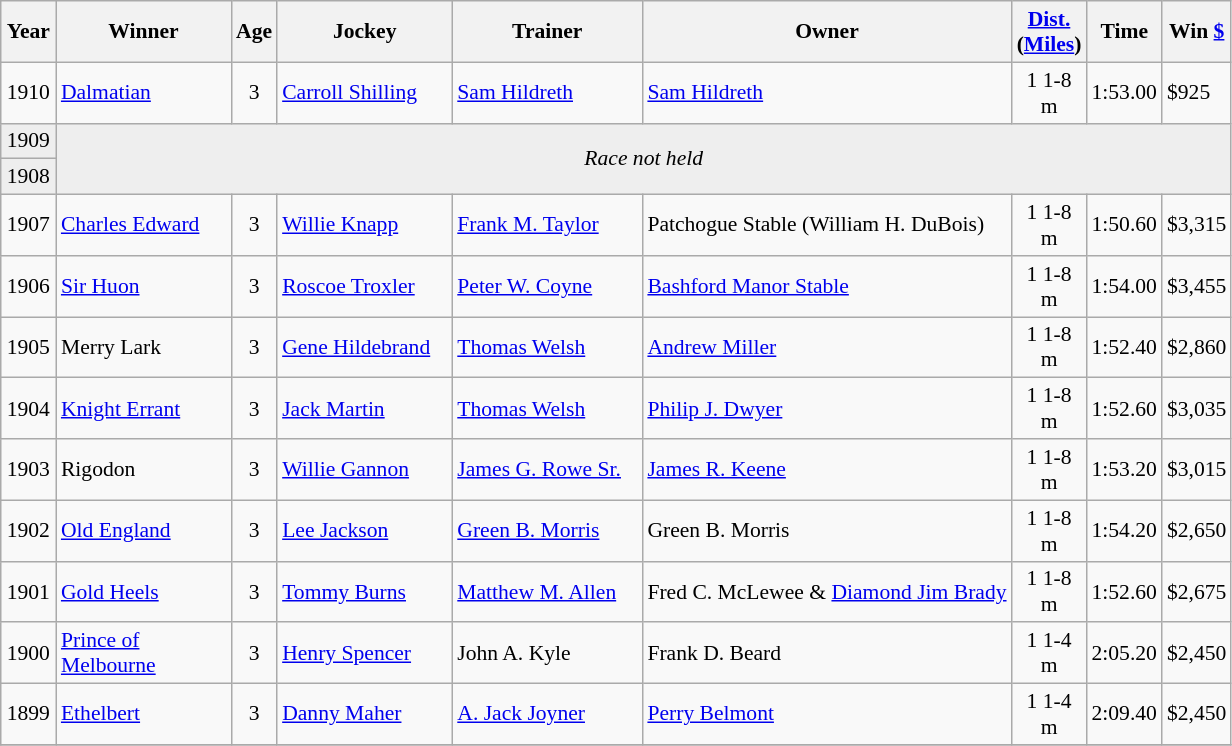<table class="wikitable sortable" style="font-size:90%">
<tr>
<th style="width:30px">Year<br></th>
<th style="width:110px">Winner<br></th>
<th style="width:20px">Age<br></th>
<th style="width:110px">Jockey<br></th>
<th style="width:120px">Trainer<br></th>
<th>Owner<br></th>
<th style="width:25px"><a href='#'>Dist.</a><br> <span>(<a href='#'>Miles</a>)</span></th>
<th style="width:25px">Time<br></th>
<th style="width:35px">Win <a href='#'>$</a><br></th>
</tr>
<tr>
<td align=center>1910</td>
<td><a href='#'>Dalmatian</a></td>
<td align=center>3</td>
<td><a href='#'>Carroll Shilling</a></td>
<td><a href='#'>Sam Hildreth</a></td>
<td><a href='#'>Sam Hildreth</a></td>
<td align=center>1 1-8 m</td>
<td>1:53.00</td>
<td>$925</td>
</tr>
<tr style="background:#eee;">
<td align=center>1909</td>
<td rowspan="2" colspan="8" style="text-align:center;"><em>Race not held</em></td>
</tr>
<tr style="background:#eee;">
<td align=center>1908</td>
</tr>
<tr>
<td align=center>1907</td>
<td><a href='#'>Charles Edward</a></td>
<td align=center>3</td>
<td><a href='#'>Willie Knapp</a></td>
<td><a href='#'>Frank M. Taylor</a></td>
<td>Patchogue Stable (William H. DuBois)</td>
<td align=center>1 1-8 m</td>
<td>1:50.60</td>
<td>$3,315</td>
</tr>
<tr>
<td align=center>1906</td>
<td><a href='#'>Sir Huon</a></td>
<td align=center>3</td>
<td><a href='#'>Roscoe Troxler</a></td>
<td><a href='#'>Peter W. Coyne</a></td>
<td><a href='#'>Bashford Manor Stable</a></td>
<td align=center>1 1-8 m</td>
<td>1:54.00</td>
<td>$3,455</td>
</tr>
<tr>
<td align=center>1905</td>
<td>Merry Lark</td>
<td align=center>3</td>
<td><a href='#'>Gene Hildebrand</a></td>
<td><a href='#'>Thomas Welsh</a></td>
<td><a href='#'>Andrew Miller</a></td>
<td align=center>1 1-8 m</td>
<td>1:52.40</td>
<td>$2,860</td>
</tr>
<tr>
<td align=center>1904</td>
<td><a href='#'>Knight Errant</a></td>
<td align=center>3</td>
<td><a href='#'>Jack Martin</a></td>
<td><a href='#'>Thomas Welsh</a></td>
<td><a href='#'>Philip J. Dwyer</a></td>
<td align=center>1 1-8 m</td>
<td>1:52.60</td>
<td>$3,035</td>
</tr>
<tr>
<td align=center>1903</td>
<td>Rigodon</td>
<td align=center>3</td>
<td><a href='#'>Willie Gannon</a></td>
<td><a href='#'>James G. Rowe Sr.</a></td>
<td><a href='#'>James R. Keene</a></td>
<td align=center>1 1-8 m</td>
<td>1:53.20</td>
<td>$3,015</td>
</tr>
<tr>
<td align=center>1902</td>
<td><a href='#'>Old England</a></td>
<td align=center>3</td>
<td><a href='#'>Lee Jackson</a></td>
<td><a href='#'>Green B. Morris</a></td>
<td>Green B. Morris</td>
<td align=center>1 1-8 m</td>
<td>1:54.20</td>
<td>$2,650</td>
</tr>
<tr>
<td align=center>1901</td>
<td><a href='#'>Gold Heels</a></td>
<td align=center>3</td>
<td><a href='#'>Tommy Burns</a></td>
<td><a href='#'>Matthew M. Allen</a></td>
<td>Fred C. McLewee & <a href='#'>Diamond Jim Brady</a></td>
<td align=center>1 1-8 m</td>
<td>1:52.60</td>
<td>$2,675</td>
</tr>
<tr>
<td align=center>1900</td>
<td><a href='#'>Prince of Melbourne</a></td>
<td align=center>3</td>
<td><a href='#'>Henry Spencer</a></td>
<td>John A. Kyle</td>
<td>Frank D. Beard</td>
<td align=center>1 1-4 m</td>
<td>2:05.20</td>
<td>$2,450</td>
</tr>
<tr>
<td align=center>1899</td>
<td><a href='#'>Ethelbert</a></td>
<td align=center>3</td>
<td><a href='#'>Danny Maher</a></td>
<td><a href='#'>A. Jack Joyner</a></td>
<td><a href='#'>Perry Belmont</a></td>
<td align=center>1 1-4 m</td>
<td>2:09.40</td>
<td>$2,450</td>
</tr>
<tr>
</tr>
</table>
